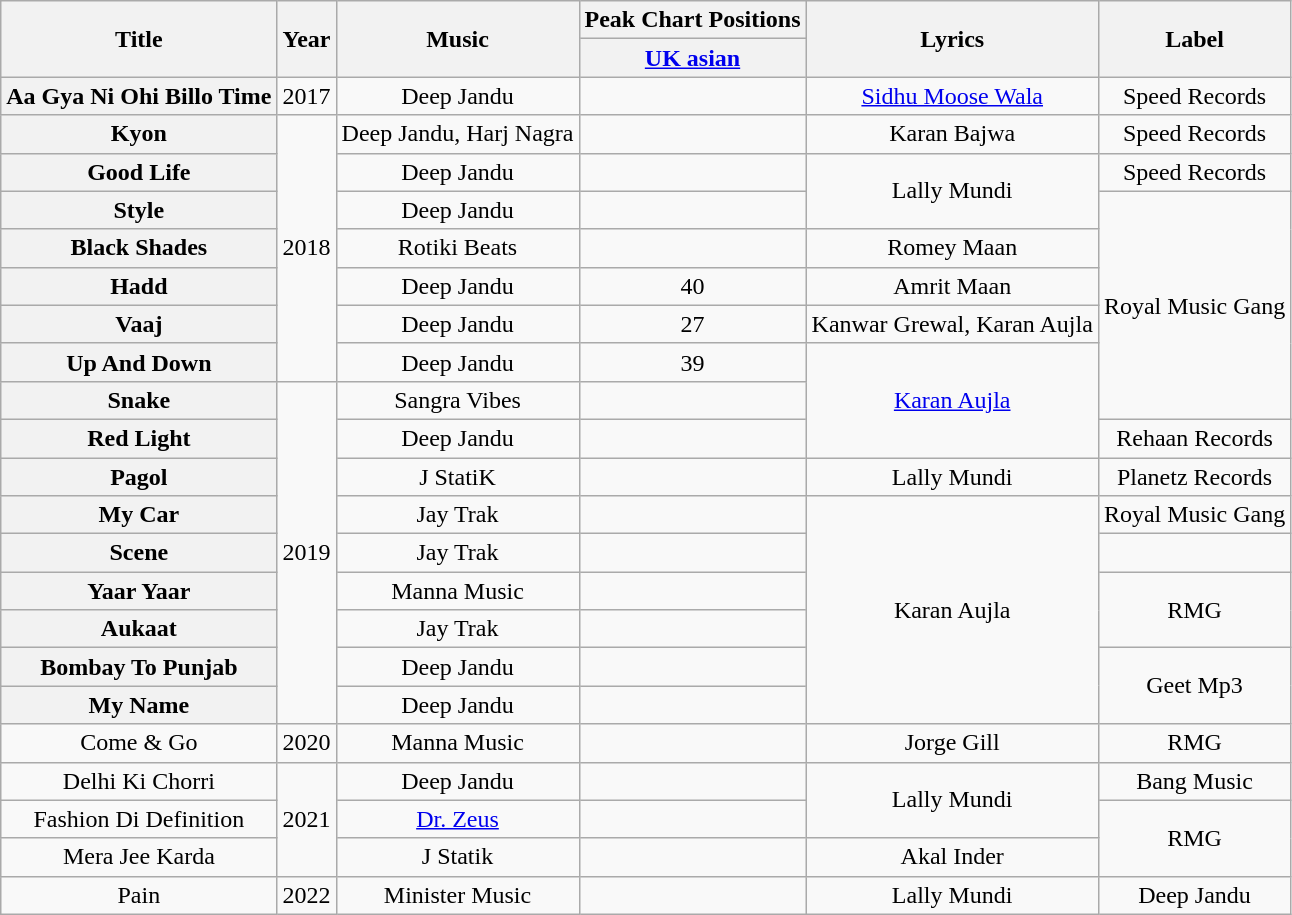<table class="wikitable plainrowheaders" style="text-align:center;">
<tr>
<th rowspan="2">Title</th>
<th rowspan="2">Year</th>
<th rowspan="2">Music</th>
<th>Peak Chart Positions</th>
<th rowspan="2">Lyrics</th>
<th rowspan="2">Label</th>
</tr>
<tr>
<th><a href='#'>UK asian</a></th>
</tr>
<tr>
<th scope="row">Aa Gya Ni Ohi Billo Time</th>
<td>2017</td>
<td>Deep Jandu</td>
<td></td>
<td><a href='#'>Sidhu Moose Wala</a></td>
<td>Speed Records</td>
</tr>
<tr>
<th scope="row">Kyon </th>
<td rowspan="7">2018</td>
<td>Deep Jandu, Harj Nagra</td>
<td></td>
<td>Karan Bajwa</td>
<td>Speed Records</td>
</tr>
<tr>
<th scope="row">Good Life </th>
<td>Deep Jandu</td>
<td></td>
<td rowspan="2">Lally Mundi</td>
<td>Speed Records</td>
</tr>
<tr>
<th scope="row">Style</th>
<td>Deep Jandu</td>
<td></td>
<td rowspan="6">Royal Music Gang</td>
</tr>
<tr>
<th scope="row">Black Shades</th>
<td>Rotiki Beats</td>
<td></td>
<td>Romey Maan</td>
</tr>
<tr>
<th scope="row">Hadd</th>
<td>Deep Jandu</td>
<td>40</td>
<td>Amrit Maan</td>
</tr>
<tr>
<th scope="row">Vaaj </th>
<td>Deep Jandu</td>
<td>27</td>
<td>Kanwar Grewal, Karan Aujla</td>
</tr>
<tr>
<th scope="row">Up And Down</th>
<td>Deep Jandu</td>
<td>39</td>
<td rowspan="3"><a href='#'>Karan Aujla</a></td>
</tr>
<tr>
<th scope="row">Snake </th>
<td rowspan="9">2019</td>
<td>Sangra Vibes</td>
<td></td>
</tr>
<tr>
<th scope="row">Red Light </th>
<td>Deep Jandu</td>
<td></td>
<td>Rehaan Records</td>
</tr>
<tr>
<th scope="row">Pagol </th>
<td>J StatiK</td>
<td></td>
<td>Lally Mundi</td>
<td>Planetz Records</td>
</tr>
<tr>
<th scope="row">My Car </th>
<td>Jay Trak</td>
<td></td>
<td rowspan="6">Karan Aujla</td>
<td>Royal Music Gang</td>
</tr>
<tr>
<th scope="row">Scene </th>
<td>Jay Trak</td>
<td></td>
<td></td>
</tr>
<tr>
<th scope="row">Yaar Yaar </th>
<td>Manna Music</td>
<td></td>
<td rowspan="2">RMG</td>
</tr>
<tr>
<th scope="row">Aukaat </th>
<td>Jay Trak</td>
<td></td>
</tr>
<tr>
<th scope="row">Bombay To Punjab </th>
<td>Deep Jandu</td>
<td></td>
<td rowspan="2">Geet Mp3</td>
</tr>
<tr>
<th scope="row">My Name </th>
<td>Deep Jandu</td>
<td></td>
</tr>
<tr>
<td>Come & Go </td>
<td>2020</td>
<td>Manna  Music</td>
<td></td>
<td>Jorge Gill</td>
<td>RMG</td>
</tr>
<tr>
<td>Delhi Ki Chorri </td>
<td rowspan="3">2021</td>
<td>Deep Jandu</td>
<td></td>
<td rowspan="2">Lally Mundi</td>
<td>Bang Music</td>
</tr>
<tr>
<td>Fashion Di Definition </td>
<td><a href='#'>Dr. Zeus</a></td>
<td></td>
<td rowspan="2">RMG</td>
</tr>
<tr>
<td>Mera Jee Karda </td>
<td>J Statik</td>
<td></td>
<td>Akal Inder</td>
</tr>
<tr>
<td>Pain</td>
<td>2022</td>
<td>Minister Music</td>
<td></td>
<td>Lally Mundi</td>
<td>Deep Jandu</td>
</tr>
</table>
